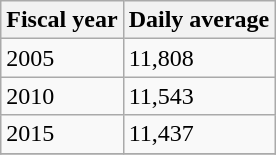<table class="wikitable">
<tr>
<th>Fiscal year</th>
<th>Daily average</th>
</tr>
<tr>
<td>2005</td>
<td>11,808</td>
</tr>
<tr>
<td>2010</td>
<td>11,543</td>
</tr>
<tr>
<td>2015</td>
<td>11,437</td>
</tr>
<tr>
</tr>
</table>
